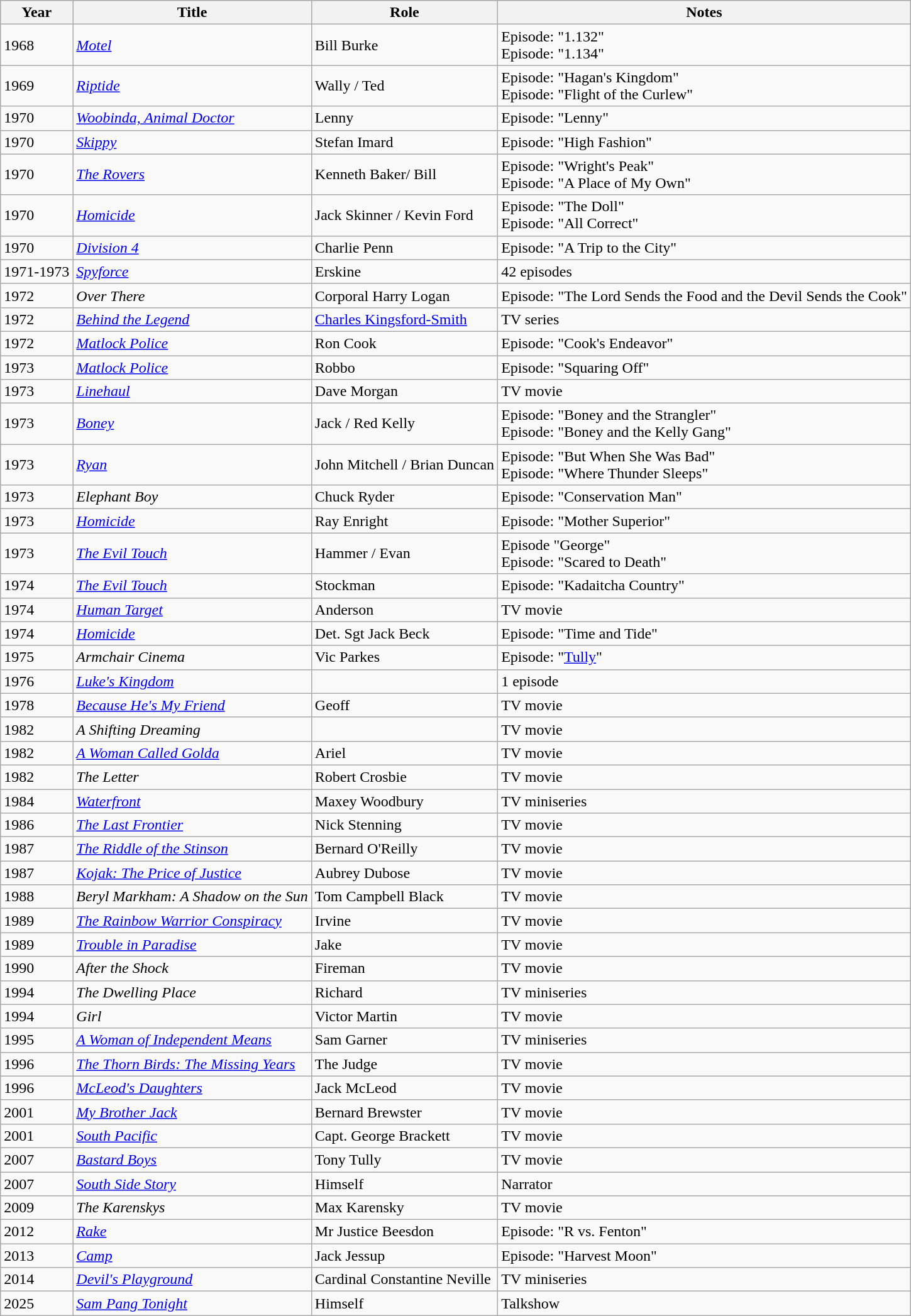<table class="wikitable sortable">
<tr>
<th>Year</th>
<th>Title</th>
<th>Role</th>
<th class="unsortable">Notes</th>
</tr>
<tr>
<td>1968</td>
<td><em><a href='#'>Motel</a></em></td>
<td>Bill Burke</td>
<td>Episode: "1.132"<br>Episode: "1.134"</td>
</tr>
<tr>
<td>1969</td>
<td><em><a href='#'>Riptide</a></em></td>
<td>Wally / Ted</td>
<td>Episode: "Hagan's Kingdom"<br>Episode: "Flight of the Curlew"</td>
</tr>
<tr>
<td>1970</td>
<td><em><a href='#'>Woobinda, Animal Doctor</a></em></td>
<td>Lenny</td>
<td>Episode: "Lenny"</td>
</tr>
<tr>
<td>1970</td>
<td><em><a href='#'>Skippy</a></em></td>
<td>Stefan Imard</td>
<td>Episode: "High Fashion"</td>
</tr>
<tr>
<td>1970</td>
<td><em><a href='#'>The Rovers</a></em></td>
<td>Kenneth Baker/ Bill</td>
<td>Episode: "Wright's Peak"<br>Episode: "A Place of My Own"</td>
</tr>
<tr>
<td>1970</td>
<td><em><a href='#'>Homicide</a></em></td>
<td>Jack Skinner / Kevin Ford</td>
<td>Episode: "The Doll"<br>Episode: "All Correct"</td>
</tr>
<tr>
<td>1970</td>
<td><em><a href='#'>Division 4</a></em></td>
<td>Charlie Penn</td>
<td>Episode: "A Trip to the City"</td>
</tr>
<tr>
<td>1971-1973</td>
<td><em><a href='#'>Spyforce</a></em></td>
<td>Erskine</td>
<td>42 episodes</td>
</tr>
<tr>
<td>1972</td>
<td><em>Over There</em></td>
<td>Corporal Harry Logan</td>
<td>Episode: "The Lord Sends the Food and the Devil Sends the Cook"</td>
</tr>
<tr>
<td>1972</td>
<td><em><a href='#'>Behind the Legend</a></em></td>
<td><a href='#'>Charles Kingsford-Smith</a></td>
<td>TV series</td>
</tr>
<tr>
<td>1972</td>
<td><em><a href='#'>Matlock Police</a></em></td>
<td>Ron Cook</td>
<td>Episode: "Cook's Endeavor"</td>
</tr>
<tr>
<td>1973</td>
<td><em><a href='#'>Matlock Police</a></em></td>
<td>Robbo</td>
<td>Episode: "Squaring Off"</td>
</tr>
<tr>
<td>1973</td>
<td><em><a href='#'>Linehaul</a></em></td>
<td>Dave Morgan</td>
<td>TV movie</td>
</tr>
<tr>
<td>1973</td>
<td><em><a href='#'>Boney</a></em></td>
<td>Jack / Red Kelly</td>
<td>Episode: "Boney and the Strangler"<br>Episode: "Boney and the Kelly Gang"</td>
</tr>
<tr>
<td>1973</td>
<td><em><a href='#'>Ryan</a></em></td>
<td>John Mitchell / Brian Duncan</td>
<td>Episode: "But When She Was Bad"<br>Episode: "Where Thunder Sleeps"</td>
</tr>
<tr>
<td>1973</td>
<td><em>Elephant Boy</em></td>
<td>Chuck Ryder</td>
<td>Episode: "Conservation Man"</td>
</tr>
<tr>
<td>1973</td>
<td><em><a href='#'>Homicide</a></em></td>
<td>Ray Enright</td>
<td>Episode: "Mother Superior"</td>
</tr>
<tr>
<td>1973</td>
<td><em><a href='#'>The Evil Touch</a></em></td>
<td>Hammer / Evan</td>
<td>Episode "George"<br>Episode: "Scared to Death"</td>
</tr>
<tr>
<td>1974</td>
<td><em><a href='#'>The Evil Touch</a></em></td>
<td>Stockman</td>
<td>Episode: "Kadaitcha Country"</td>
</tr>
<tr>
<td>1974</td>
<td><em><a href='#'>Human Target</a></em></td>
<td>Anderson</td>
<td>TV movie</td>
</tr>
<tr>
<td>1974</td>
<td><em><a href='#'>Homicide</a></em></td>
<td>Det. Sgt Jack Beck</td>
<td>Episode: "Time and Tide"</td>
</tr>
<tr>
<td>1975</td>
<td><em>Armchair Cinema</em></td>
<td>Vic Parkes</td>
<td>Episode: "<a href='#'>Tully</a>"</td>
</tr>
<tr>
<td>1976</td>
<td><em><a href='#'>Luke's Kingdom</a></em></td>
<td></td>
<td>1 episode</td>
</tr>
<tr>
<td>1978</td>
<td><em><a href='#'>Because He's My Friend</a></em></td>
<td>Geoff</td>
<td>TV movie</td>
</tr>
<tr>
<td>1982</td>
<td><em>A Shifting Dreaming</em></td>
<td></td>
<td>TV movie</td>
</tr>
<tr>
<td>1982</td>
<td><em><a href='#'>A Woman Called Golda</a></em></td>
<td>Ariel</td>
<td>TV movie</td>
</tr>
<tr>
<td>1982</td>
<td><em>The Letter</em></td>
<td>Robert Crosbie</td>
<td>TV movie</td>
</tr>
<tr>
<td>1984</td>
<td><em><a href='#'>Waterfront</a></em></td>
<td>Maxey Woodbury</td>
<td>TV miniseries</td>
</tr>
<tr>
<td>1986</td>
<td><em><a href='#'>The Last Frontier</a></em></td>
<td>Nick Stenning</td>
<td>TV movie</td>
</tr>
<tr>
<td>1987</td>
<td><em><a href='#'>The Riddle of the Stinson</a></em></td>
<td>Bernard O'Reilly</td>
<td>TV movie</td>
</tr>
<tr>
<td>1987</td>
<td><em><a href='#'>Kojak: The Price of Justice</a></em></td>
<td>Aubrey Dubose</td>
<td>TV movie</td>
</tr>
<tr>
<td>1988</td>
<td><em>Beryl Markham: A Shadow on the Sun</em></td>
<td>Tom Campbell Black</td>
<td>TV movie</td>
</tr>
<tr>
<td>1989</td>
<td><em><a href='#'>The Rainbow Warrior Conspiracy</a></em></td>
<td>Irvine</td>
<td>TV movie</td>
</tr>
<tr>
<td>1989</td>
<td><em><a href='#'>Trouble in Paradise</a></em></td>
<td>Jake</td>
<td>TV movie</td>
</tr>
<tr>
<td>1990</td>
<td><em>After the Shock</em></td>
<td>Fireman</td>
<td>TV movie</td>
</tr>
<tr>
<td>1994</td>
<td><em>The Dwelling Place</em></td>
<td>Richard</td>
<td>TV miniseries</td>
</tr>
<tr>
<td>1994</td>
<td><em>Girl</em></td>
<td>Victor Martin</td>
<td>TV movie</td>
</tr>
<tr>
<td>1995</td>
<td><em><a href='#'>A Woman of Independent Means</a></em></td>
<td>Sam Garner</td>
<td>TV miniseries</td>
</tr>
<tr>
<td>1996</td>
<td><em><a href='#'>The Thorn Birds: The Missing Years</a></em></td>
<td>The Judge</td>
<td>TV movie</td>
</tr>
<tr>
<td>1996</td>
<td><em><a href='#'>McLeod's Daughters</a></em></td>
<td>Jack McLeod</td>
<td>TV movie</td>
</tr>
<tr>
<td>2001</td>
<td><em><a href='#'>My Brother Jack</a></em></td>
<td>Bernard Brewster</td>
<td>TV movie</td>
</tr>
<tr>
<td>2001</td>
<td><em><a href='#'>South Pacific</a></em></td>
<td>Capt. George Brackett</td>
<td>TV movie</td>
</tr>
<tr>
<td>2007</td>
<td><em><a href='#'>Bastard Boys</a></em></td>
<td>Tony Tully</td>
<td>TV movie</td>
</tr>
<tr>
<td>2007</td>
<td><em><a href='#'>South Side Story</a></em></td>
<td>Himself</td>
<td>Narrator</td>
</tr>
<tr>
<td>2009</td>
<td><em>The Karenskys</em></td>
<td>Max Karensky</td>
<td>TV movie</td>
</tr>
<tr>
<td>2012</td>
<td><em><a href='#'>Rake</a></em></td>
<td>Mr Justice Beesdon</td>
<td>Episode: "R vs. Fenton"</td>
</tr>
<tr>
<td>2013</td>
<td><em><a href='#'>Camp</a></em></td>
<td>Jack Jessup</td>
<td>Episode: "Harvest Moon"</td>
</tr>
<tr>
<td>2014</td>
<td><em><a href='#'>Devil's Playground</a></em></td>
<td>Cardinal Constantine Neville</td>
<td>TV miniseries</td>
</tr>
<tr>
<td>2025</td>
<td><em><a href='#'>Sam Pang Tonight</a></em></td>
<td>Himself</td>
<td>Talkshow</td>
</tr>
</table>
